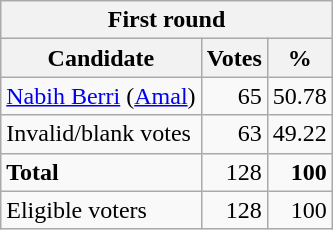<table class="wikitable" style="text-align:right">
<tr>
<th colspan="3">First round</th>
</tr>
<tr>
<th>Candidate</th>
<th>Votes</th>
<th>%</th>
</tr>
<tr>
<td align="left"><a href='#'>Nabih Berri</a> (<a href='#'>Amal</a>)</td>
<td>65</td>
<td>50.78</td>
</tr>
<tr>
<td style="text-align:left;">Invalid/blank votes</td>
<td>63</td>
<td>49.22</td>
</tr>
<tr>
<td style="text-align:left;"><strong>Total</strong></td>
<td>128</td>
<td><strong>100</strong></td>
</tr>
<tr>
<td style="text-align:left;">Eligible voters</td>
<td>128</td>
<td>100</td>
</tr>
</table>
